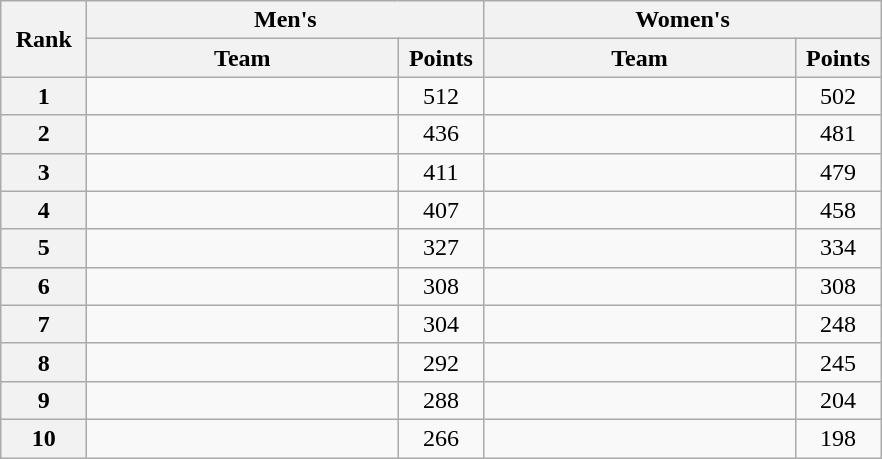<table class="wikitable" style="text-align:center;">
<tr>
<th width=50 rowspan="2">Rank</th>
<th colspan="2">Men's</th>
<th colspan="2">Women's</th>
</tr>
<tr>
<th width=200>Team</th>
<th width=50>Points</th>
<th width=200>Team</th>
<th width=50>Points</th>
</tr>
<tr>
<th>1</th>
<td align=left></td>
<td>512</td>
<td align="left"></td>
<td>502</td>
</tr>
<tr>
<th>2</th>
<td align=left></td>
<td>436</td>
<td align="left"></td>
<td>481</td>
</tr>
<tr>
<th>3</th>
<td align=left></td>
<td>411</td>
<td align="left"></td>
<td>479</td>
</tr>
<tr>
<th>4</th>
<td align=left></td>
<td>407</td>
<td align="left"></td>
<td>458</td>
</tr>
<tr>
<th>5</th>
<td align=left></td>
<td>327</td>
<td align="left"></td>
<td>334</td>
</tr>
<tr>
<th>6</th>
<td align=left></td>
<td>308</td>
<td align="left"></td>
<td>308</td>
</tr>
<tr>
<th>7</th>
<td align=left></td>
<td>304</td>
<td align="left"></td>
<td>248</td>
</tr>
<tr>
<th>8</th>
<td align=left></td>
<td>292</td>
<td align="left"></td>
<td>245</td>
</tr>
<tr>
<th>9</th>
<td align=left></td>
<td>288</td>
<td align="left"></td>
<td>204</td>
</tr>
<tr>
<th>10</th>
<td align=left></td>
<td>266</td>
<td align="left"></td>
<td>198</td>
</tr>
</table>
